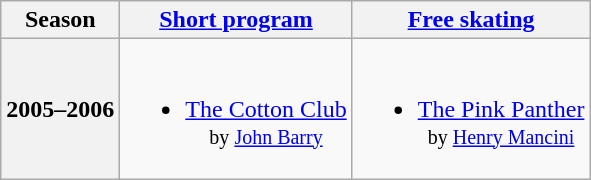<table class=wikitable style=text-align:center>
<tr>
<th>Season</th>
<th><a href='#'>Short program</a></th>
<th><a href='#'>Free skating</a></th>
</tr>
<tr>
<th>2005–2006 <br> </th>
<td><br><ul><li><a href='#'>The Cotton Club</a> <br><small> by <a href='#'>John Barry</a> </small></li></ul></td>
<td><br><ul><li><a href='#'>The Pink Panther</a> <br><small> by <a href='#'>Henry Mancini</a> </small></li></ul></td>
</tr>
</table>
